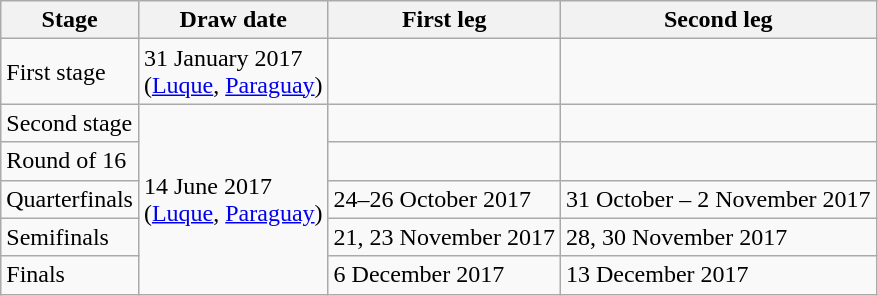<table class="wikitable">
<tr>
<th>Stage</th>
<th>Draw date</th>
<th>First leg</th>
<th>Second leg</th>
</tr>
<tr>
<td>First stage</td>
<td>31 January 2017<br>(<a href='#'>Luque</a>, <a href='#'>Paraguay</a>)</td>
<td></td>
<td></td>
</tr>
<tr>
<td>Second stage</td>
<td rowspan=5>14 June 2017<br>(<a href='#'>Luque</a>, <a href='#'>Paraguay</a>)</td>
<td></td>
<td></td>
</tr>
<tr>
<td>Round of 16</td>
<td></td>
<td></td>
</tr>
<tr>
<td>Quarterfinals</td>
<td>24–26 October 2017</td>
<td>31 October – 2 November 2017</td>
</tr>
<tr>
<td>Semifinals</td>
<td>21, 23 November 2017</td>
<td>28, 30 November 2017</td>
</tr>
<tr>
<td>Finals</td>
<td>6 December 2017</td>
<td>13 December 2017</td>
</tr>
</table>
